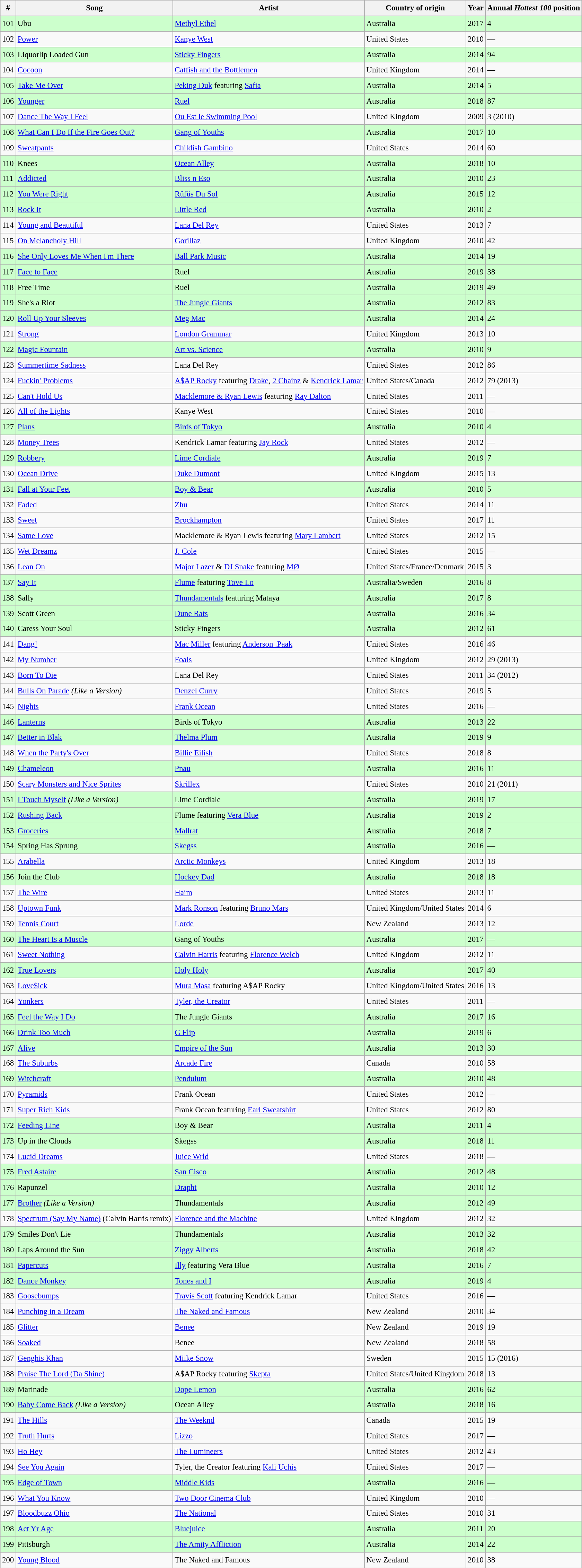<table class="wikitable sortable mw-collapsible mw-collapsed" style="font-size:0.95em;line-height:1.5em;">
<tr>
<th>#</th>
<th>Song</th>
<th>Artist</th>
<th>Country of origin</th>
<th>Year</th>
<th>Annual <em>Hottest 100</em> position</th>
</tr>
<tr style="background-color: #ccffcc">
<td>101</td>
<td>Ubu</td>
<td><a href='#'>Methyl Ethel</a></td>
<td>Australia</td>
<td>2017</td>
<td>4</td>
</tr>
<tr>
<td>102</td>
<td><a href='#'>Power</a></td>
<td><a href='#'>Kanye West</a></td>
<td>United States</td>
<td>2010</td>
<td>—</td>
</tr>
<tr style="background-color: #ccffcc">
<td>103</td>
<td>Liquorlip Loaded Gun</td>
<td><a href='#'>Sticky Fingers</a></td>
<td>Australia</td>
<td>2014</td>
<td>94</td>
</tr>
<tr>
<td>104</td>
<td><a href='#'>Cocoon</a></td>
<td><a href='#'>Catfish and the Bottlemen</a></td>
<td>United Kingdom</td>
<td>2014</td>
<td>—</td>
</tr>
<tr style="background-color: #ccffcc">
<td>105</td>
<td><a href='#'>Take Me Over</a></td>
<td><a href='#'>Peking Duk</a> featuring <a href='#'>Safia</a></td>
<td>Australia</td>
<td>2014</td>
<td>5</td>
</tr>
<tr style="background-color: #ccffcc">
<td>106</td>
<td><a href='#'>Younger</a></td>
<td><a href='#'>Ruel</a></td>
<td>Australia</td>
<td>2018</td>
<td>87</td>
</tr>
<tr>
<td>107</td>
<td><a href='#'>Dance The Way I Feel</a></td>
<td><a href='#'>Ou Est le Swimming Pool</a></td>
<td>United Kingdom</td>
<td>2009</td>
<td>3 (2010)</td>
</tr>
<tr style="background-color: #ccffcc">
<td>108</td>
<td><a href='#'>What Can I Do If the Fire Goes Out?</a></td>
<td><a href='#'>Gang of Youths</a></td>
<td>Australia</td>
<td>2017</td>
<td>10</td>
</tr>
<tr>
<td>109</td>
<td><a href='#'>Sweatpants</a></td>
<td><a href='#'>Childish Gambino</a></td>
<td>United States</td>
<td>2014</td>
<td>60</td>
</tr>
<tr style="background-color: #ccffcc">
<td>110</td>
<td>Knees</td>
<td><a href='#'>Ocean Alley</a></td>
<td>Australia</td>
<td>2018</td>
<td>10</td>
</tr>
<tr style="background-color: #ccffcc">
<td>111</td>
<td><a href='#'>Addicted</a></td>
<td><a href='#'>Bliss n Eso</a></td>
<td>Australia</td>
<td>2010</td>
<td>23</td>
</tr>
<tr style="background-color: #ccffcc">
<td>112</td>
<td><a href='#'>You Were Right</a></td>
<td><a href='#'>Rüfüs Du Sol</a></td>
<td>Australia</td>
<td>2015</td>
<td>12</td>
</tr>
<tr style="background-color: #ccffcc">
<td>113</td>
<td><a href='#'>Rock It</a></td>
<td><a href='#'>Little Red</a></td>
<td>Australia</td>
<td>2010</td>
<td>2</td>
</tr>
<tr>
<td>114</td>
<td><a href='#'>Young and Beautiful</a></td>
<td><a href='#'>Lana Del Rey</a></td>
<td>United States</td>
<td>2013</td>
<td>7</td>
</tr>
<tr>
<td>115</td>
<td><a href='#'>On Melancholy Hill</a></td>
<td><a href='#'>Gorillaz</a></td>
<td>United Kingdom</td>
<td>2010</td>
<td>42</td>
</tr>
<tr style="background-color: #ccffcc">
<td>116</td>
<td><a href='#'>She Only Loves Me When I'm There</a></td>
<td><a href='#'>Ball Park Music</a></td>
<td>Australia</td>
<td>2014</td>
<td>19</td>
</tr>
<tr style="background-color: #ccffcc">
<td>117</td>
<td><a href='#'>Face to Face</a></td>
<td>Ruel</td>
<td>Australia</td>
<td>2019</td>
<td>38</td>
</tr>
<tr style="background-color: #ccffcc">
<td>118</td>
<td>Free Time</td>
<td>Ruel</td>
<td>Australia</td>
<td>2019</td>
<td>49</td>
</tr>
<tr style="background-color: #ccffcc">
<td>119</td>
<td>She's a Riot</td>
<td><a href='#'>The Jungle Giants</a></td>
<td>Australia</td>
<td>2012</td>
<td>83</td>
</tr>
<tr style="background-color: #ccffcc">
<td>120</td>
<td><a href='#'>Roll Up Your Sleeves</a></td>
<td><a href='#'>Meg Mac</a></td>
<td>Australia</td>
<td>2014</td>
<td>24</td>
</tr>
<tr>
<td>121</td>
<td><a href='#'>Strong</a></td>
<td><a href='#'>London Grammar</a></td>
<td>United Kingdom</td>
<td>2013</td>
<td>10</td>
</tr>
<tr style="background-color: #ccffcc">
<td>122</td>
<td><a href='#'>Magic Fountain</a></td>
<td><a href='#'>Art vs. Science</a></td>
<td>Australia</td>
<td>2010</td>
<td>9</td>
</tr>
<tr>
<td>123</td>
<td><a href='#'>Summertime Sadness</a></td>
<td>Lana Del Rey</td>
<td>United States</td>
<td>2012</td>
<td>86</td>
</tr>
<tr>
<td>124</td>
<td><a href='#'>Fuckin' Problems</a></td>
<td><a href='#'>A$AP Rocky</a> featuring <a href='#'>Drake</a>, <a href='#'>2 Chainz</a> & <a href='#'>Kendrick Lamar</a></td>
<td>United States/Canada</td>
<td>2012</td>
<td>79 (2013)</td>
</tr>
<tr>
<td>125</td>
<td><a href='#'>Can't Hold Us</a></td>
<td><a href='#'>Macklemore & Ryan Lewis</a> featuring <a href='#'>Ray Dalton</a></td>
<td>United States</td>
<td>2011</td>
<td>—</td>
</tr>
<tr>
<td>126</td>
<td><a href='#'>All of the Lights</a></td>
<td>Kanye West</td>
<td>United States</td>
<td>2010</td>
<td>—</td>
</tr>
<tr style="background-color: #ccffcc">
<td>127</td>
<td><a href='#'>Plans</a></td>
<td><a href='#'>Birds of Tokyo</a></td>
<td>Australia</td>
<td>2010</td>
<td>4</td>
</tr>
<tr>
<td>128</td>
<td><a href='#'>Money Trees</a></td>
<td>Kendrick Lamar featuring <a href='#'>Jay Rock</a></td>
<td>United States</td>
<td>2012</td>
<td>—</td>
</tr>
<tr style="background-color: #ccffcc">
<td>129</td>
<td><a href='#'>Robbery</a></td>
<td><a href='#'>Lime Cordiale</a></td>
<td>Australia</td>
<td>2019</td>
<td>7</td>
</tr>
<tr>
<td>130</td>
<td><a href='#'>Ocean Drive</a></td>
<td><a href='#'>Duke Dumont</a></td>
<td>United Kingdom</td>
<td>2015</td>
<td>13</td>
</tr>
<tr style="background-color: #ccffcc">
<td>131</td>
<td><a href='#'>Fall at Your Feet</a></td>
<td><a href='#'>Boy & Bear</a></td>
<td>Australia</td>
<td>2010</td>
<td>5</td>
</tr>
<tr>
<td>132</td>
<td><a href='#'>Faded</a></td>
<td><a href='#'>Zhu</a></td>
<td>United States</td>
<td>2014</td>
<td>11</td>
</tr>
<tr>
<td>133</td>
<td><a href='#'>Sweet</a></td>
<td><a href='#'>Brockhampton</a></td>
<td>United States</td>
<td>2017</td>
<td>11</td>
</tr>
<tr>
<td>134</td>
<td><a href='#'>Same Love</a></td>
<td>Macklemore & Ryan Lewis featuring <a href='#'>Mary Lambert</a></td>
<td>United States</td>
<td>2012</td>
<td>15</td>
</tr>
<tr>
<td>135</td>
<td><a href='#'>Wet Dreamz</a></td>
<td><a href='#'>J. Cole</a></td>
<td>United States</td>
<td>2015</td>
<td>—</td>
</tr>
<tr>
<td>136</td>
<td><a href='#'>Lean On</a></td>
<td><a href='#'>Major Lazer</a> & <a href='#'>DJ Snake</a> featuring <a href='#'>MØ</a></td>
<td>United States/France/Denmark</td>
<td>2015</td>
<td>3</td>
</tr>
<tr style="background-color: #ccffcc">
<td>137</td>
<td><a href='#'>Say It</a></td>
<td><a href='#'>Flume</a> featuring <a href='#'>Tove Lo</a></td>
<td>Australia/Sweden</td>
<td>2016</td>
<td>8</td>
</tr>
<tr style="background-color: #ccffcc">
<td>138</td>
<td>Sally</td>
<td><a href='#'>Thundamentals</a> featuring Mataya</td>
<td>Australia</td>
<td>2017</td>
<td>8</td>
</tr>
<tr style="background-color: #ccffcc">
<td>139</td>
<td>Scott Green</td>
<td><a href='#'>Dune Rats</a></td>
<td>Australia</td>
<td>2016</td>
<td>34</td>
</tr>
<tr style="background-color: #ccffcc">
<td>140</td>
<td>Caress Your Soul</td>
<td>Sticky Fingers</td>
<td>Australia</td>
<td>2012</td>
<td>61</td>
</tr>
<tr>
<td>141</td>
<td><a href='#'>Dang!</a></td>
<td><a href='#'>Mac Miller</a> featuring <a href='#'>Anderson .Paak</a></td>
<td>United States</td>
<td>2016</td>
<td>46</td>
</tr>
<tr>
<td>142</td>
<td><a href='#'>My Number</a></td>
<td><a href='#'>Foals</a></td>
<td>United Kingdom</td>
<td>2012</td>
<td>29 (2013)</td>
</tr>
<tr>
<td>143</td>
<td><a href='#'>Born To Die</a></td>
<td>Lana Del Rey</td>
<td>United States</td>
<td>2011</td>
<td>34 (2012)</td>
</tr>
<tr>
<td>144</td>
<td><a href='#'>Bulls On Parade</a> <em>(Like a Version)</em></td>
<td><a href='#'>Denzel Curry</a></td>
<td>United States</td>
<td>2019</td>
<td>5</td>
</tr>
<tr>
<td>145</td>
<td><a href='#'>Nights</a></td>
<td><a href='#'>Frank Ocean</a></td>
<td>United States</td>
<td>2016</td>
<td>—</td>
</tr>
<tr style="background-color: #ccffcc">
<td>146</td>
<td><a href='#'>Lanterns</a></td>
<td>Birds of Tokyo</td>
<td>Australia</td>
<td>2013</td>
<td>22</td>
</tr>
<tr style="background-color: #ccffcc">
<td>147</td>
<td><a href='#'>Better in Blak</a></td>
<td><a href='#'>Thelma Plum</a></td>
<td>Australia</td>
<td>2019</td>
<td>9</td>
</tr>
<tr>
<td>148</td>
<td><a href='#'>When the Party's Over</a></td>
<td><a href='#'>Billie Eilish</a></td>
<td>United States</td>
<td>2018</td>
<td>8</td>
</tr>
<tr style="background-color: #ccffcc">
<td>149</td>
<td><a href='#'>Chameleon</a></td>
<td><a href='#'>Pnau</a></td>
<td>Australia</td>
<td>2016</td>
<td>11</td>
</tr>
<tr>
<td>150</td>
<td><a href='#'>Scary Monsters and Nice Sprites</a></td>
<td><a href='#'>Skrillex</a></td>
<td>United States</td>
<td>2010</td>
<td>21 (2011)</td>
</tr>
<tr style="background-color: #ccffcc">
<td>151</td>
<td><a href='#'>I Touch Myself</a> <em>(Like a Version)</em></td>
<td>Lime Cordiale</td>
<td>Australia</td>
<td>2019</td>
<td>17</td>
</tr>
<tr style="background-color: #ccffcc">
<td>152</td>
<td><a href='#'>Rushing Back</a></td>
<td>Flume featuring <a href='#'>Vera Blue</a></td>
<td>Australia</td>
<td>2019</td>
<td>2</td>
</tr>
<tr style="background-color: #ccffcc">
<td>153</td>
<td><a href='#'>Groceries</a></td>
<td><a href='#'>Mallrat</a></td>
<td>Australia</td>
<td>2018</td>
<td>7</td>
</tr>
<tr style="background-color: #ccffcc">
<td>154</td>
<td>Spring Has Sprung</td>
<td><a href='#'>Skegss</a></td>
<td>Australia</td>
<td>2016</td>
<td>—</td>
</tr>
<tr>
<td>155</td>
<td><a href='#'>Arabella</a></td>
<td><a href='#'>Arctic Monkeys</a></td>
<td>United Kingdom</td>
<td>2013</td>
<td>18</td>
</tr>
<tr style="background-color: #ccffcc">
<td>156</td>
<td>Join the Club</td>
<td><a href='#'>Hockey Dad</a></td>
<td>Australia</td>
<td>2018</td>
<td>18</td>
</tr>
<tr>
<td>157</td>
<td><a href='#'>The Wire</a></td>
<td><a href='#'>Haim</a></td>
<td>United States</td>
<td>2013</td>
<td>11</td>
</tr>
<tr>
<td>158</td>
<td><a href='#'>Uptown Funk</a></td>
<td><a href='#'>Mark Ronson</a> featuring <a href='#'>Bruno Mars</a></td>
<td>United Kingdom/United States</td>
<td>2014</td>
<td>6</td>
</tr>
<tr>
<td>159</td>
<td><a href='#'>Tennis Court</a></td>
<td><a href='#'>Lorde</a></td>
<td>New Zealand</td>
<td>2013</td>
<td>12</td>
</tr>
<tr style="background-color: #ccffcc">
<td>160</td>
<td><a href='#'>The Heart Is a Muscle</a></td>
<td>Gang of Youths</td>
<td>Australia</td>
<td>2017</td>
<td>—</td>
</tr>
<tr>
<td>161</td>
<td><a href='#'>Sweet Nothing</a></td>
<td><a href='#'>Calvin Harris</a> featuring <a href='#'>Florence Welch</a></td>
<td>United Kingdom</td>
<td>2012</td>
<td>11</td>
</tr>
<tr style="background-color: #ccffcc">
<td>162</td>
<td><a href='#'>True Lovers</a></td>
<td><a href='#'>Holy Holy</a></td>
<td>Australia</td>
<td>2017</td>
<td>40</td>
</tr>
<tr>
<td>163</td>
<td><a href='#'>Love$ick</a></td>
<td><a href='#'>Mura Masa</a> featuring A$AP Rocky</td>
<td>United Kingdom/United States</td>
<td>2016</td>
<td>13</td>
</tr>
<tr>
<td>164</td>
<td><a href='#'>Yonkers</a></td>
<td><a href='#'>Tyler, the Creator</a></td>
<td>United States</td>
<td>2011</td>
<td>—</td>
</tr>
<tr style="background-color: #ccffcc">
<td>165</td>
<td><a href='#'>Feel the Way I Do</a></td>
<td>The Jungle Giants</td>
<td>Australia</td>
<td>2017</td>
<td>16</td>
</tr>
<tr style="background-color: #ccffcc">
<td>166</td>
<td><a href='#'>Drink Too Much</a></td>
<td><a href='#'>G Flip</a></td>
<td>Australia</td>
<td>2019</td>
<td>6</td>
</tr>
<tr style="background-color: #ccffcc">
<td>167</td>
<td><a href='#'>Alive</a></td>
<td><a href='#'>Empire of the Sun</a></td>
<td>Australia</td>
<td>2013</td>
<td>30</td>
</tr>
<tr>
<td>168</td>
<td><a href='#'>The Suburbs</a></td>
<td><a href='#'>Arcade Fire</a></td>
<td>Canada</td>
<td>2010</td>
<td>58</td>
</tr>
<tr style="background-color: #ccffcc">
<td>169</td>
<td><a href='#'>Witchcraft</a></td>
<td><a href='#'>Pendulum</a></td>
<td>Australia</td>
<td>2010</td>
<td>48</td>
</tr>
<tr>
<td>170</td>
<td><a href='#'>Pyramids</a></td>
<td>Frank Ocean</td>
<td>United States</td>
<td>2012</td>
<td>—</td>
</tr>
<tr>
<td>171</td>
<td><a href='#'>Super Rich Kids</a></td>
<td>Frank Ocean featuring <a href='#'>Earl Sweatshirt</a></td>
<td>United States</td>
<td>2012</td>
<td>80</td>
</tr>
<tr style="background-color: #ccffcc">
<td>172</td>
<td><a href='#'>Feeding Line</a></td>
<td>Boy & Bear</td>
<td>Australia</td>
<td>2011</td>
<td>4</td>
</tr>
<tr style="background-color: #ccffcc">
<td>173</td>
<td>Up in the Clouds</td>
<td>Skegss</td>
<td>Australia</td>
<td>2018</td>
<td>11</td>
</tr>
<tr>
<td>174</td>
<td><a href='#'>Lucid Dreams</a></td>
<td><a href='#'>Juice Wrld</a></td>
<td>United States</td>
<td>2018</td>
<td>—</td>
</tr>
<tr style="background-color: #ccffcc">
<td>175</td>
<td><a href='#'>Fred Astaire</a></td>
<td><a href='#'>San Cisco</a></td>
<td>Australia</td>
<td>2012</td>
<td>48</td>
</tr>
<tr style="background-color: #ccffcc">
<td>176</td>
<td>Rapunzel</td>
<td><a href='#'>Drapht</a></td>
<td>Australia</td>
<td>2010</td>
<td>12</td>
</tr>
<tr style="background-color: #ccffcc">
<td>177</td>
<td><a href='#'>Brother</a> <em>(Like a Version)</em></td>
<td>Thundamentals</td>
<td>Australia</td>
<td>2012</td>
<td>49</td>
</tr>
<tr>
<td>178</td>
<td><a href='#'>Spectrum (Say My Name)</a> (Calvin Harris remix)</td>
<td><a href='#'>Florence and the Machine</a></td>
<td>United Kingdom</td>
<td>2012</td>
<td>32</td>
</tr>
<tr style="background-color: #ccffcc">
<td>179</td>
<td>Smiles Don't Lie</td>
<td>Thundamentals</td>
<td>Australia</td>
<td>2013</td>
<td>32</td>
</tr>
<tr style="background-color: #ccffcc">
<td>180</td>
<td>Laps Around the Sun</td>
<td><a href='#'>Ziggy Alberts</a></td>
<td>Australia</td>
<td>2018</td>
<td>42</td>
</tr>
<tr style="background-color: #ccffcc">
<td>181</td>
<td><a href='#'>Papercuts</a></td>
<td><a href='#'>Illy</a> featuring Vera Blue</td>
<td>Australia</td>
<td>2016</td>
<td>7</td>
</tr>
<tr style="background-color: #ccffcc">
<td>182</td>
<td><a href='#'>Dance Monkey</a></td>
<td><a href='#'>Tones and I</a></td>
<td>Australia</td>
<td>2019</td>
<td>4</td>
</tr>
<tr>
<td>183</td>
<td><a href='#'>Goosebumps</a></td>
<td><a href='#'>Travis Scott</a> featuring Kendrick Lamar</td>
<td>United States</td>
<td>2016</td>
<td>—</td>
</tr>
<tr>
<td>184</td>
<td><a href='#'>Punching in a Dream</a></td>
<td><a href='#'>The Naked and Famous</a></td>
<td>New Zealand</td>
<td>2010</td>
<td>34</td>
</tr>
<tr>
<td>185</td>
<td><a href='#'>Glitter</a></td>
<td><a href='#'>Benee</a></td>
<td>New Zealand</td>
<td>2019</td>
<td>19</td>
</tr>
<tr>
<td>186</td>
<td><a href='#'>Soaked</a></td>
<td>Benee</td>
<td>New Zealand</td>
<td>2018</td>
<td>58</td>
</tr>
<tr>
<td>187</td>
<td><a href='#'>Genghis Khan</a></td>
<td><a href='#'>Miike Snow</a></td>
<td>Sweden</td>
<td>2015</td>
<td>15 (2016)</td>
</tr>
<tr>
<td>188</td>
<td><a href='#'>Praise The Lord (Da Shine)</a></td>
<td>A$AP Rocky featuring <a href='#'>Skepta</a></td>
<td>United States/United Kingdom</td>
<td>2018</td>
<td>13</td>
</tr>
<tr style="background-color: #ccffcc">
<td>189</td>
<td>Marinade</td>
<td><a href='#'>Dope Lemon</a></td>
<td>Australia</td>
<td>2016</td>
<td>62</td>
</tr>
<tr style="background-color: #ccffcc">
<td>190</td>
<td><a href='#'>Baby Come Back</a> <em>(Like a Version)</em></td>
<td>Ocean Alley</td>
<td>Australia</td>
<td>2018</td>
<td>16</td>
</tr>
<tr>
<td>191</td>
<td><a href='#'>The Hills</a></td>
<td><a href='#'>The Weeknd</a></td>
<td>Canada</td>
<td>2015</td>
<td>19</td>
</tr>
<tr>
<td>192</td>
<td><a href='#'>Truth Hurts</a></td>
<td><a href='#'>Lizzo</a></td>
<td>United States</td>
<td>2017</td>
<td>—</td>
</tr>
<tr>
<td>193</td>
<td><a href='#'>Ho Hey</a></td>
<td><a href='#'>The Lumineers</a></td>
<td>United States</td>
<td>2012</td>
<td>43</td>
</tr>
<tr>
<td>194</td>
<td><a href='#'>See You Again</a></td>
<td>Tyler, the Creator featuring <a href='#'>Kali Uchis</a></td>
<td>United States</td>
<td>2017</td>
<td>—</td>
</tr>
<tr style="background-color: #ccffcc">
<td>195</td>
<td><a href='#'>Edge of Town</a></td>
<td><a href='#'>Middle Kids</a></td>
<td>Australia</td>
<td>2016</td>
<td>—</td>
</tr>
<tr>
<td>196</td>
<td><a href='#'>What You Know</a></td>
<td><a href='#'>Two Door Cinema Club</a></td>
<td>United Kingdom</td>
<td>2010</td>
<td>—</td>
</tr>
<tr>
<td>197</td>
<td><a href='#'>Bloodbuzz Ohio</a></td>
<td><a href='#'>The National</a></td>
<td>United States</td>
<td>2010</td>
<td>31</td>
</tr>
<tr style="background-color: #ccffcc">
<td>198</td>
<td><a href='#'>Act Yr Age</a></td>
<td><a href='#'>Bluejuice</a></td>
<td>Australia</td>
<td>2011</td>
<td>20</td>
</tr>
<tr style="background-color: #ccffcc">
<td>199</td>
<td>Pittsburgh</td>
<td><a href='#'>The Amity Affliction</a></td>
<td>Australia</td>
<td>2014</td>
<td>22</td>
</tr>
<tr>
<td>200</td>
<td><a href='#'>Young Blood</a></td>
<td>The Naked and Famous</td>
<td>New Zealand</td>
<td>2010</td>
<td>38</td>
</tr>
</table>
